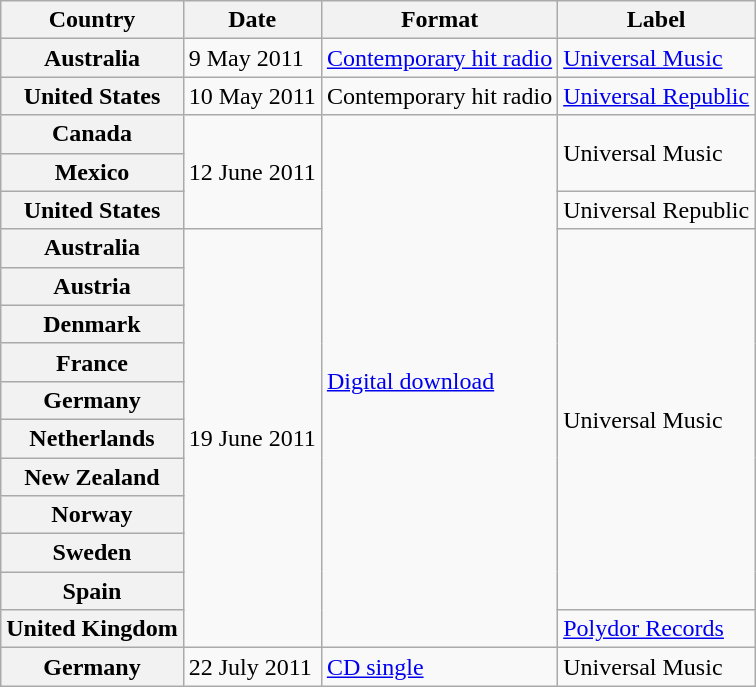<table class="wikitable plainrowheaders">
<tr>
<th scope="col">Country</th>
<th scope="col">Date</th>
<th scope="col">Format</th>
<th scope="col">Label</th>
</tr>
<tr>
<th scope="row">Australia</th>
<td>9 May 2011</td>
<td><a href='#'>Contemporary hit radio</a></td>
<td><a href='#'>Universal Music</a></td>
</tr>
<tr>
<th scope="row">United States</th>
<td>10 May 2011</td>
<td>Contemporary hit radio</td>
<td><a href='#'>Universal Republic</a></td>
</tr>
<tr>
<th scope="row">Canada</th>
<td rowspan="3">12 June 2011</td>
<td rowspan="14"><a href='#'>Digital download</a></td>
<td rowspan="2">Universal Music</td>
</tr>
<tr>
<th scope="row">Mexico</th>
</tr>
<tr>
<th scope="row">United States</th>
<td>Universal Republic</td>
</tr>
<tr>
<th scope="row">Australia</th>
<td rowspan="11">19 June 2011</td>
<td rowspan="10">Universal Music</td>
</tr>
<tr>
<th scope="row">Austria</th>
</tr>
<tr>
<th scope="row">Denmark</th>
</tr>
<tr>
<th scope="row">France</th>
</tr>
<tr>
<th scope="row">Germany</th>
</tr>
<tr>
<th scope="row">Netherlands</th>
</tr>
<tr>
<th scope="row">New Zealand</th>
</tr>
<tr>
<th scope="row">Norway</th>
</tr>
<tr>
<th scope="row">Sweden</th>
</tr>
<tr>
<th scope="row">Spain</th>
</tr>
<tr>
<th scope="row">United Kingdom</th>
<td><a href='#'>Polydor Records</a></td>
</tr>
<tr>
<th scope="row">Germany</th>
<td>22 July 2011</td>
<td><a href='#'>CD single</a></td>
<td>Universal Music</td>
</tr>
</table>
